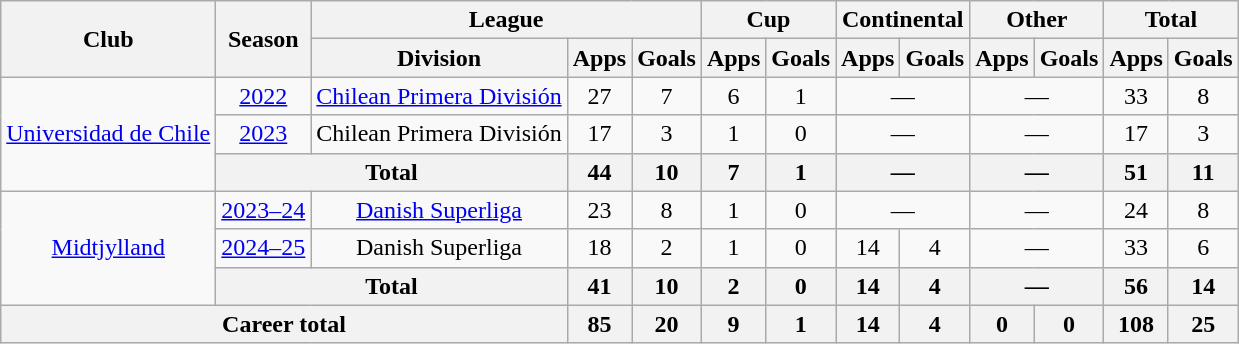<table class="wikitable" style="text-align: center;">
<tr>
<th rowspan=2>Club</th>
<th rowspan=2>Season</th>
<th colspan=3>League</th>
<th colspan=2>Cup</th>
<th colspan=2>Continental</th>
<th colspan=2>Other</th>
<th colspan=2>Total</th>
</tr>
<tr>
<th>Division</th>
<th>Apps</th>
<th>Goals</th>
<th>Apps</th>
<th>Goals</th>
<th>Apps</th>
<th>Goals</th>
<th>Apps</th>
<th>Goals</th>
<th>Apps</th>
<th>Goals</th>
</tr>
<tr>
<td rowspan="3"><a href='#'>Universidad de Chile</a></td>
<td><a href='#'>2022</a></td>
<td><a href='#'>Chilean Primera División</a></td>
<td>27</td>
<td>7</td>
<td>6</td>
<td>1</td>
<td colspan="2">—</td>
<td colspan="2">—</td>
<td>33</td>
<td>8</td>
</tr>
<tr>
<td><a href='#'>2023</a></td>
<td>Chilean Primera División</td>
<td>17</td>
<td>3</td>
<td>1</td>
<td>0</td>
<td colspan="2">—</td>
<td colspan="2">—</td>
<td>17</td>
<td>3</td>
</tr>
<tr>
<th colspan="2">Total</th>
<th>44</th>
<th>10</th>
<th>7</th>
<th>1</th>
<th colspan="2">—</th>
<th colspan="2">—</th>
<th>51</th>
<th>11</th>
</tr>
<tr>
<td rowspan="3"><a href='#'>Midtjylland</a></td>
<td><a href='#'>2023–24</a></td>
<td><a href='#'>Danish Superliga</a></td>
<td>23</td>
<td>8</td>
<td>1</td>
<td>0</td>
<td colspan="2">—</td>
<td colspan="2">—</td>
<td>24</td>
<td>8</td>
</tr>
<tr>
<td><a href='#'>2024–25</a></td>
<td>Danish Superliga</td>
<td>18</td>
<td>2</td>
<td>1</td>
<td>0</td>
<td>14</td>
<td>4</td>
<td colspan="2">—</td>
<td>33</td>
<td>6</td>
</tr>
<tr>
<th colspan="2">Total</th>
<th>41</th>
<th>10</th>
<th>2</th>
<th>0</th>
<th>14</th>
<th>4</th>
<th colspan="2">—</th>
<th>56</th>
<th>14</th>
</tr>
<tr>
<th colspan="3">Career total</th>
<th>85</th>
<th>20</th>
<th>9</th>
<th>1</th>
<th>14</th>
<th>4</th>
<th>0</th>
<th>0</th>
<th>108</th>
<th>25</th>
</tr>
</table>
